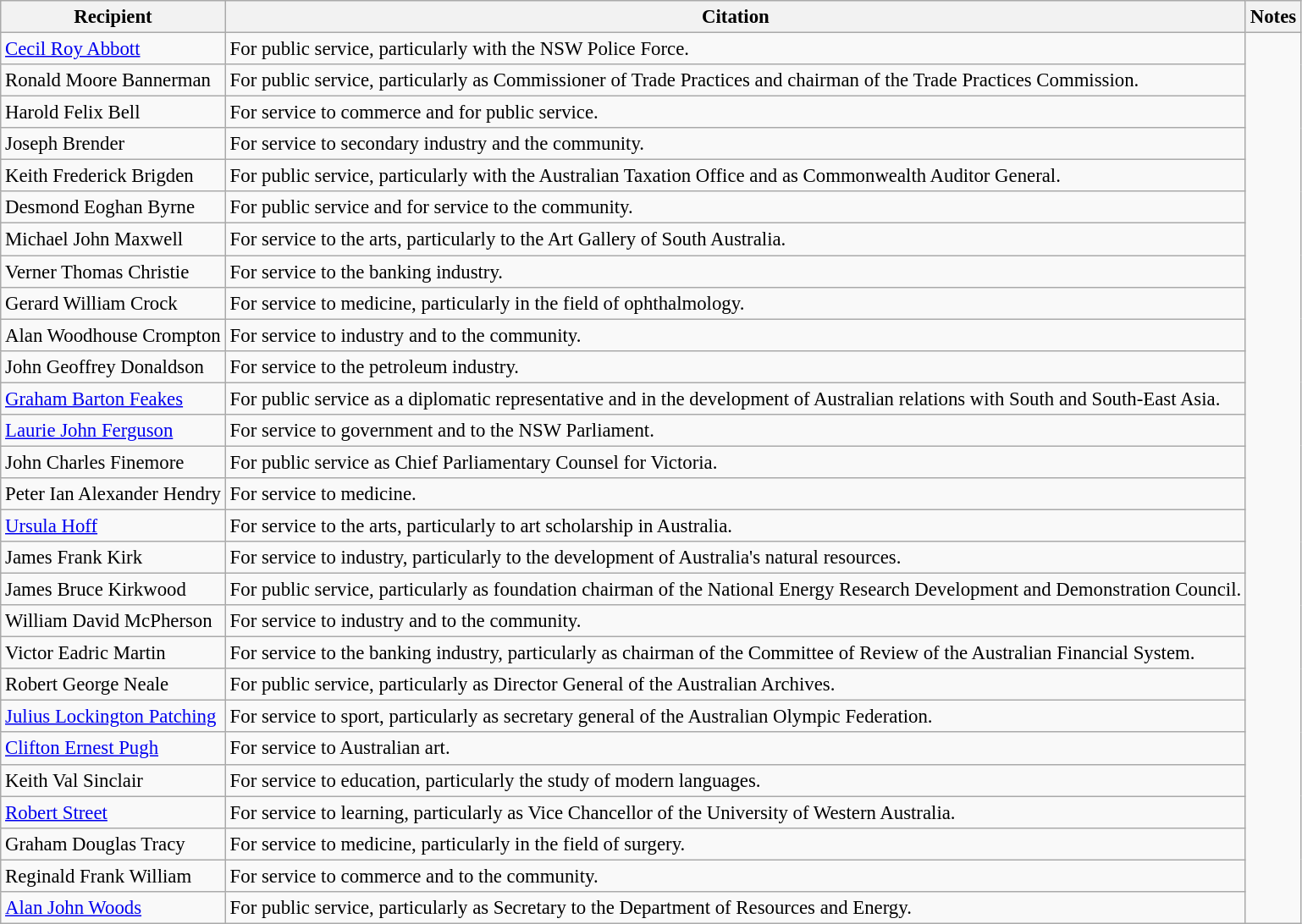<table class="wikitable" style="font-size:95%;">
<tr>
<th>Recipient</th>
<th>Citation</th>
<th>Notes</th>
</tr>
<tr>
<td><a href='#'>Cecil Roy Abbott</a> </td>
<td>For public service, particularly with the NSW Police Force.</td>
<td rowspan=40></td>
</tr>
<tr>
<td>Ronald Moore Bannerman</td>
<td>For public service, particularly as Commissioner of Trade Practices and chairman of the Trade Practices Commission.</td>
</tr>
<tr>
<td> Harold Felix Bell </td>
<td>For service to commerce and for public service.</td>
</tr>
<tr>
<td>Joseph Brender</td>
<td>For service to secondary industry and the community.</td>
</tr>
<tr>
<td>Keith Frederick Brigden</td>
<td>For public service, particularly with the Australian Taxation Office and as Commonwealth Auditor General.</td>
</tr>
<tr>
<td>Desmond Eoghan Byrne</td>
<td>For public service and for service to the community.</td>
</tr>
<tr>
<td>Michael John Maxwell</td>
<td>For service to the arts, particularly to the Art Gallery of South Australia.</td>
</tr>
<tr>
<td>Verner Thomas Christie</td>
<td>For service to the banking industry.</td>
</tr>
<tr>
<td> Gerard William Crock</td>
<td>For service to medicine, particularly in the field of ophthalmology.</td>
</tr>
<tr>
<td>Alan Woodhouse Crompton</td>
<td>For service to industry and to the community.</td>
</tr>
<tr>
<td>John Geoffrey Donaldson</td>
<td>For service to the petroleum industry.</td>
</tr>
<tr>
<td><a href='#'>Graham Barton Feakes</a></td>
<td>For public service as a diplomatic representative and in the development of Australian relations with South and South-East Asia.</td>
</tr>
<tr>
<td><a href='#'>Laurie John Ferguson</a></td>
<td>For service to government and to the NSW Parliament.</td>
</tr>
<tr>
<td>John Charles Finemore </td>
<td>For public service as Chief Parliamentary Counsel for Victoria.</td>
</tr>
<tr>
<td> Peter Ian Alexander Hendry</td>
<td>For service to medicine.</td>
</tr>
<tr>
<td> <a href='#'>Ursula Hoff</a> </td>
<td>For service to the arts, particularly to art scholarship in Australia.</td>
</tr>
<tr>
<td>James Frank Kirk</td>
<td>For service to industry, particularly to the development of Australia's natural resources.</td>
</tr>
<tr>
<td>James Bruce Kirkwood</td>
<td>For public service, particularly as foundation chairman of the National Energy Research Development and Demonstration Council.</td>
</tr>
<tr>
<td>William David McPherson</td>
<td>For service to industry and to the community.</td>
</tr>
<tr>
<td>Victor Eadric Martin</td>
<td>For service to the banking industry, particularly as chairman of the Committee of Review of the Australian Financial System.</td>
</tr>
<tr>
<td> Robert George Neale</td>
<td>For public service, particularly as Director General of the Australian Archives.</td>
</tr>
<tr>
<td><a href='#'>Julius Lockington Patching</a> </td>
<td>For service to sport, particularly as secretary general of the Australian Olympic Federation.</td>
</tr>
<tr>
<td><a href='#'>Clifton Ernest Pugh</a></td>
<td>For service to Australian art.</td>
</tr>
<tr>
<td> Keith Val Sinclair</td>
<td>For service to education, particularly the study of modern languages.</td>
</tr>
<tr>
<td> <a href='#'>Robert Street</a></td>
<td>For service to learning, particularly as Vice Chancellor of the University of Western Australia.</td>
</tr>
<tr>
<td> Graham Douglas Tracy</td>
<td>For service to medicine, particularly in the field of surgery.</td>
</tr>
<tr>
<td>Reginald Frank William </td>
<td>For service to commerce and to the community.</td>
</tr>
<tr>
<td><a href='#'>Alan John Woods</a></td>
<td>For public service, particularly as Secretary to the Department of Resources and Energy.</td>
</tr>
</table>
